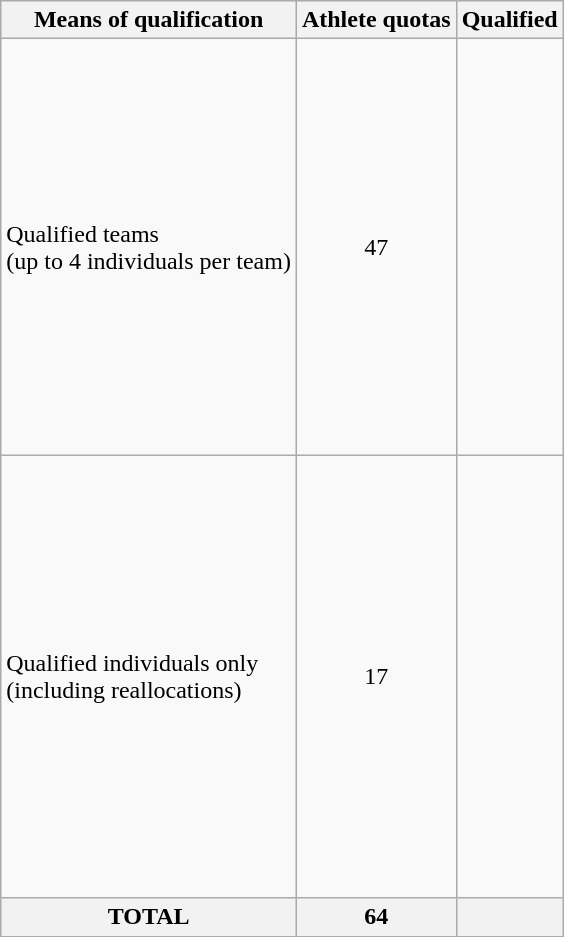<table class = "wikitable">
<tr>
<th>Means of qualification</th>
<th>Athlete quotas</th>
<th>Qualified</th>
</tr>
<tr>
<td>Qualified teams<br>(up to 4 individuals per team)</td>
<td align="center">47</td>
<td><br><br><br><br><br><br><br><br><br><br><br><br><br><br><br></td>
</tr>
<tr>
<td>Qualified individuals only<br>(including reallocations)</td>
<td align="center">17</td>
<td><br><br><br><br><br><br><br><br><br><br><br><br><br><br><br><br></td>
</tr>
<tr>
<th>TOTAL</th>
<th>64</th>
<th></th>
</tr>
</table>
